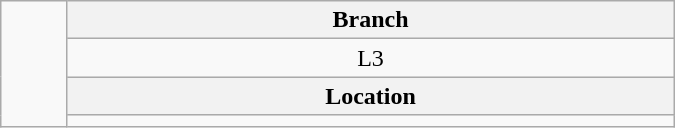<table class="wikitable" style="text-align: center; width: 450px; float:right;">
<tr>
<td rowspan="6"></td>
<th>Branch</th>
</tr>
<tr>
<td>L3</td>
</tr>
<tr>
<th>Location</th>
</tr>
<tr>
<td></td>
</tr>
</table>
